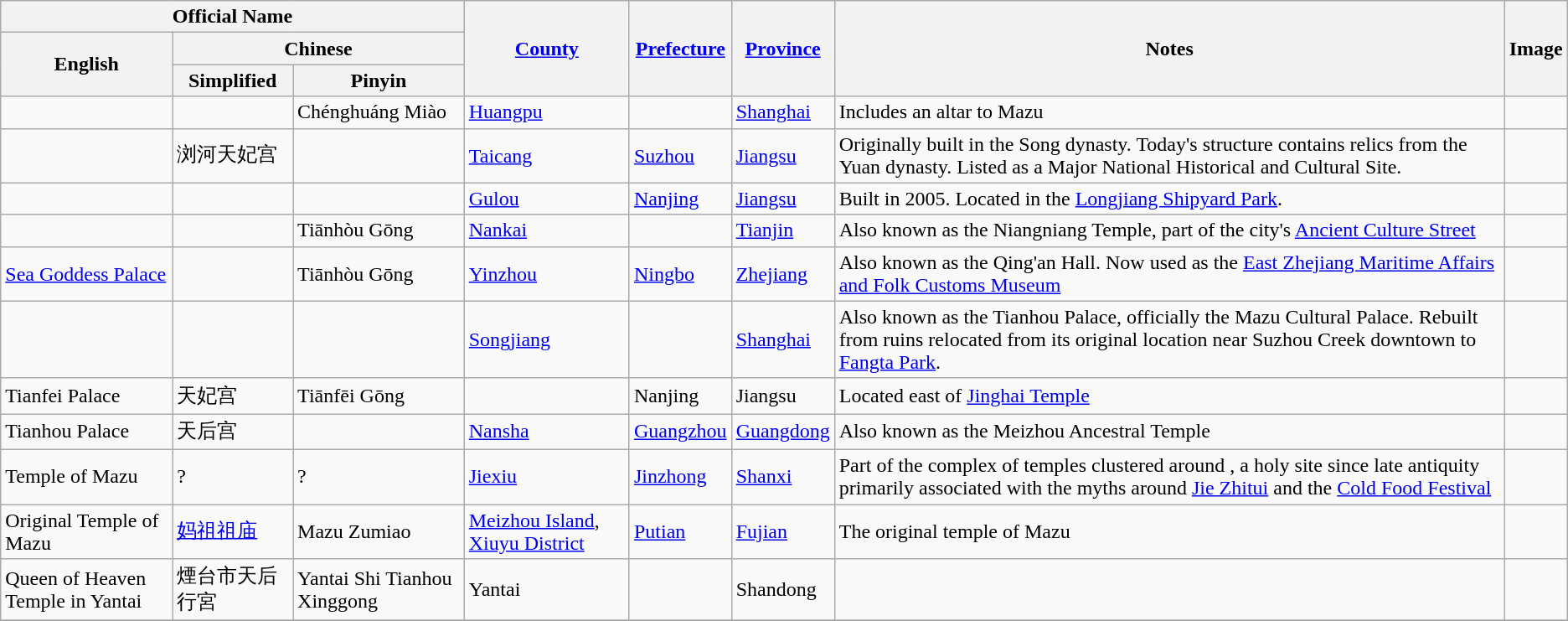<table class="wikitable sortable">
<tr>
<th colspan=3>Official Name</th>
<th rowspan=3><a href='#'>County</a></th>
<th rowspan=3><a href='#'>Prefecture</a></th>
<th rowspan=3><a href='#'>Province</a></th>
<th rowspan=3>Notes</th>
<th rowspan=3>Image</th>
</tr>
<tr>
<th rowspan=2>English</th>
<th colspan=2>Chinese</th>
</tr>
<tr>
<th>Simplified</th>
<th>Pinyin</th>
</tr>
<tr>
<td></td>
<td></td>
<td>Chénghuáng Miào</td>
<td><a href='#'>Huangpu</a></td>
<td></td>
<td><a href='#'>Shanghai</a></td>
<td>Includes an altar to Mazu</td>
<td></td>
</tr>
<tr>
<td></td>
<td>浏河天妃宫</td>
<td></td>
<td><a href='#'>Taicang</a></td>
<td><a href='#'>Suzhou</a></td>
<td><a href='#'>Jiangsu</a></td>
<td>Originally built in the Song dynasty. Today's structure contains relics from the Yuan dynasty. Listed as a Major National Historical and Cultural Site.</td>
<td></td>
</tr>
<tr>
<td></td>
<td></td>
<td></td>
<td><a href='#'>Gulou</a></td>
<td><a href='#'>Nanjing</a></td>
<td><a href='#'>Jiangsu</a></td>
<td>Built in 2005. Located in the <a href='#'>Longjiang Shipyard Park</a>.</td>
<td></td>
</tr>
<tr>
<td></td>
<td></td>
<td>Tiānhòu Gōng</td>
<td><a href='#'>Nankai</a></td>
<td></td>
<td><a href='#'>Tianjin</a></td>
<td>Also known as the Niangniang Temple, part of the city's <a href='#'>Ancient Culture Street</a></td>
<td></td>
</tr>
<tr>
<td><a href='#'>Sea Goddess Palace</a></td>
<td></td>
<td>Tiānhòu Gōng</td>
<td><a href='#'>Yinzhou</a></td>
<td><a href='#'>Ningbo</a></td>
<td><a href='#'>Zhejiang</a></td>
<td>Also known as the Qing'an Hall. Now used as the <a href='#'>East Zhejiang Maritime Affairs and Folk Customs Museum</a></td>
<td></td>
</tr>
<tr>
<td></td>
<td></td>
<td></td>
<td><a href='#'>Songjiang</a></td>
<td></td>
<td><a href='#'>Shanghai</a></td>
<td>Also known as the Tianhou Palace, officially the Mazu Cultural Palace. Rebuilt from ruins relocated from its original location near Suzhou Creek downtown to <a href='#'>Fangta Park</a>.</td>
<td></td>
</tr>
<tr>
<td>Tianfei Palace</td>
<td>天妃宫</td>
<td>Tiānfēi Gōng</td>
<td></td>
<td>Nanjing</td>
<td>Jiangsu</td>
<td>Located east of <a href='#'>Jinghai Temple</a></td>
<td></td>
</tr>
<tr>
<td>Tianhou Palace</td>
<td>天后宫</td>
<td></td>
<td><a href='#'>Nansha</a></td>
<td><a href='#'>Guangzhou</a></td>
<td><a href='#'>Guangdong</a></td>
<td>Also known as the Meizhou Ancestral Temple</td>
<td></td>
</tr>
<tr>
<td>Temple of Mazu</td>
<td>?</td>
<td>?</td>
<td><a href='#'>Jiexiu</a></td>
<td><a href='#'>Jinzhong</a></td>
<td><a href='#'>Shanxi</a></td>
<td>Part of the complex of temples clustered around , a holy site since late antiquity primarily associated with the myths around <a href='#'>Jie Zhitui</a> and the <a href='#'>Cold Food Festival</a></td>
<td></td>
</tr>
<tr>
<td>Original Temple of Mazu</td>
<td><a href='#'>妈祖祖庙</a></td>
<td>Mazu Zumiao</td>
<td><a href='#'>Meizhou Island</a>, <a href='#'>Xiuyu District</a></td>
<td><a href='#'>Putian</a></td>
<td><a href='#'>Fujian</a></td>
<td>The original temple of Mazu</td>
<td></td>
</tr>
<tr>
<td>Queen of Heaven Temple in Yantai</td>
<td>煙台市天后行宮</td>
<td>Yantai Shi Tianhou Xinggong</td>
<td>Yantai</td>
<td></td>
<td>Shandong</td>
<td></td>
<td></td>
</tr>
<tr>
</tr>
</table>
